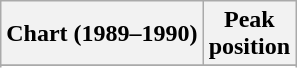<table class="wikitable sortable plainrowheaders" style="text-align:center">
<tr>
<th scope="col">Chart (1989–1990)</th>
<th scope="col">Peak<br>position</th>
</tr>
<tr>
</tr>
<tr>
</tr>
<tr>
</tr>
<tr>
</tr>
<tr>
</tr>
<tr>
</tr>
</table>
